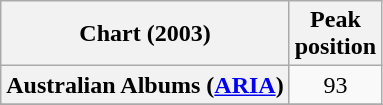<table class="wikitable sortable plainrowheaders">
<tr>
<th scope="col">Chart (2003)</th>
<th scope="col">Peak<br>position</th>
</tr>
<tr>
<th scope="row">Australian Albums (<a href='#'>ARIA</a>)</th>
<td align="center">93</td>
</tr>
<tr>
</tr>
<tr>
</tr>
<tr>
</tr>
<tr>
</tr>
<tr>
</tr>
<tr>
</tr>
<tr>
</tr>
<tr>
</tr>
</table>
